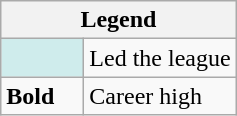<table class="wikitable mw-collapsible">
<tr>
<th colspan="2">Legend</th>
</tr>
<tr>
<td style="background:#cfecec; width:3em;"></td>
<td>Led the league</td>
</tr>
<tr>
<td><strong>Bold</strong></td>
<td>Career high</td>
</tr>
</table>
